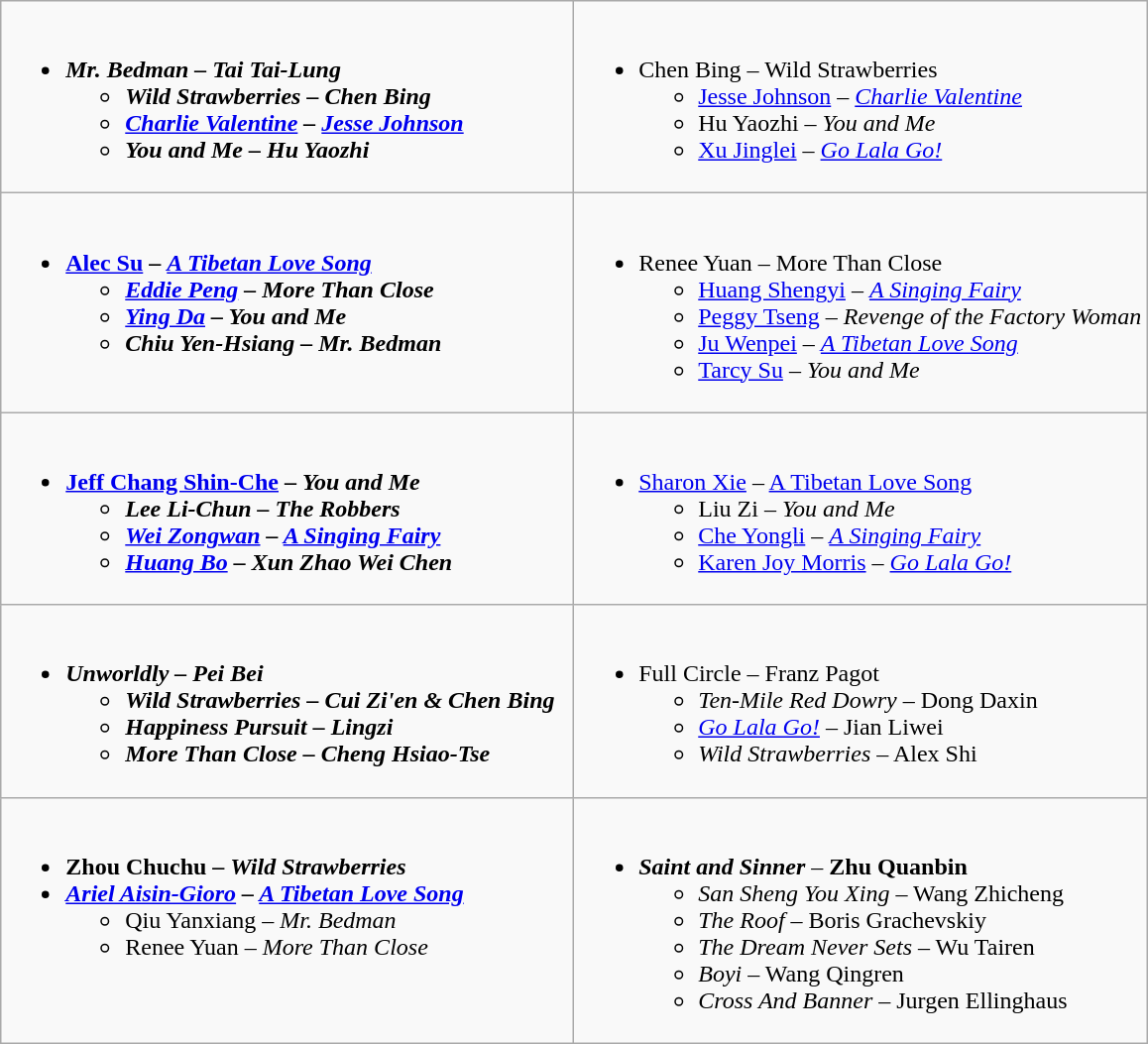<table class=wikitable>
<tr>
<td valign="top" width="50%"><br><ul><li><strong><em>Mr. Bedman<em> – Tai Tai-Lung<strong><ul><li></em>Wild Strawberries<em> – Chen Bing</li><li></em><a href='#'>Charlie Valentine</a><em> – <a href='#'>Jesse Johnson</a></li><li></em>You and Me<em> – Hu Yaozhi</li></ul></li></ul></td>
<td valign="top" width="50%"><br><ul><li></strong>Chen Bing – </em>Wild Strawberries</em></strong><ul><li><a href='#'>Jesse Johnson</a> – <em><a href='#'>Charlie Valentine</a></em></li><li>Hu Yaozhi – <em>You and Me</em></li><li><a href='#'>Xu Jinglei</a> – <em><a href='#'>Go Lala Go!</a></em></li></ul></li></ul></td>
</tr>
<tr>
<td valign="top" width="50%"><br><ul><li><strong><a href='#'>Alec Su</a> – <em><a href='#'>A Tibetan Love Song</a><strong><em><ul><li><a href='#'>Eddie Peng</a> – </em>More Than Close<em></li><li><a href='#'>Ying Da</a> – </em>You and Me<em></li><li>Chiu Yen-Hsiang – </em>Mr. Bedman<em></li></ul></li></ul></td>
<td valign="top" width="50%"><br><ul><li></strong>Renee Yuan – </em>More Than Close</em></strong><ul><li><a href='#'>Huang Shengyi</a> – <em><a href='#'>A Singing Fairy</a></em></li><li><a href='#'>Peggy Tseng</a> – <em>Revenge of the Factory Woman</em></li><li><a href='#'>Ju Wenpei</a> – <em><a href='#'>A Tibetan Love Song</a></em></li><li><a href='#'>Tarcy Su</a> – <em>You and Me</em></li></ul></li></ul></td>
</tr>
<tr>
<td valign="top" width="50%"><br><ul><li><strong><a href='#'>Jeff Chang Shin-Che</a> – <em>You and Me<strong><em><ul><li>Lee Li-Chun – </em>The Robbers<em></li><li><a href='#'>Wei Zongwan</a> – </em><a href='#'>A Singing Fairy</a><em></li><li><a href='#'>Huang Bo</a> – </em>Xun Zhao Wei Chen<em></li></ul></li></ul></td>
<td valign="top" width="50%"><br><ul><li></strong><a href='#'>Sharon Xie</a> – </em><a href='#'>A Tibetan Love Song</a></em></strong><ul><li>Liu Zi – <em>You and Me</em></li><li><a href='#'>Che Yongli</a> – <em><a href='#'>A Singing Fairy</a></em></li><li><a href='#'>Karen Joy Morris</a> – <em><a href='#'>Go Lala Go!</a></em></li></ul></li></ul></td>
</tr>
<tr>
<td valign="top" width="50%"><br><ul><li><strong><em>Unworldly<em> – Pei Bei<strong><ul><li></em>Wild Strawberries<em> – Cui Zi'en & Chen Bing</li><li></em>Happiness Pursuit<em> – Lingzi</li><li></em>More Than Close<em> – Cheng Hsiao-Tse</li></ul></li></ul></td>
<td valign="top" width="50%"><br><ul><li></em></strong>Full Circle</em> – Franz Pagot</strong><ul><li><em>Ten-Mile Red Dowry</em> – Dong Daxin</li><li><em><a href='#'>Go Lala Go!</a></em> – Jian Liwei</li><li><em>Wild Strawberries</em> – Alex Shi</li></ul></li></ul></td>
</tr>
<tr>
<td valign="top" width="50%"><br><ul><li><strong>Zhou Chuchu – <em>Wild Strawberries<strong><em></li><li></strong><a href='#'>Ariel Aisin-Gioro</a> –  </em><a href='#'>A Tibetan Love Song</a></em></strong><ul><li>Qiu Yanxiang – <em>Mr. Bedman</em></li><li>Renee Yuan – <em>More Than Close</em></li></ul></li></ul></td>
<td valign="top" width="50%"><br><ul><li><strong><em>Saint and Sinner</em></strong> – <strong>Zhu Quanbin</strong><ul><li><em>San Sheng You Xing</em> – Wang Zhicheng</li><li><em>The Roof</em> – Boris Grachevskiy</li><li><em>The Dream Never Sets</em> – Wu Tairen</li><li><em>Boyi</em> – Wang Qingren</li><li><em>Cross And Banner</em> – Jurgen Ellinghaus</li></ul></li></ul></td>
</tr>
</table>
